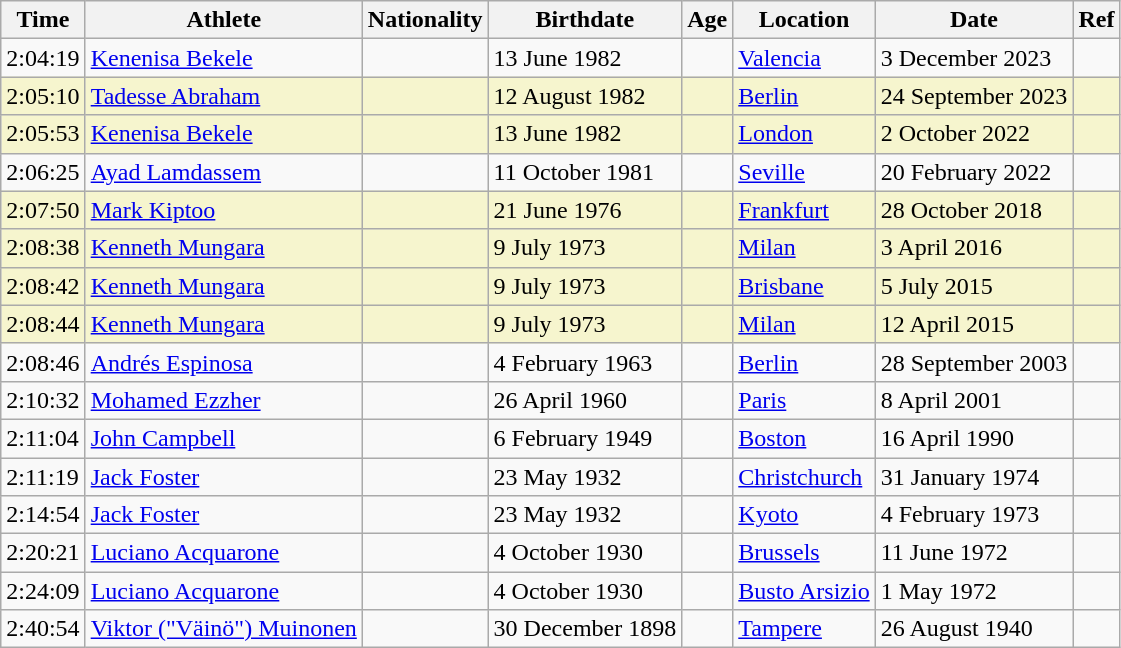<table class="wikitable">
<tr>
<th>Time</th>
<th>Athlete</th>
<th>Nationality</th>
<th>Birthdate</th>
<th>Age</th>
<th>Location</th>
<th>Date</th>
<th>Ref</th>
</tr>
<tr>
<td>2:04:19</td>
<td><a href='#'>Kenenisa Bekele</a></td>
<td></td>
<td>13 June 1982</td>
<td></td>
<td><a href='#'>Valencia</a></td>
<td>3 December 2023</td>
<td></td>
</tr>
<tr bgcolor=#f6F5CE>
<td>2:05:10</td>
<td><a href='#'>Tadesse Abraham</a></td>
<td></td>
<td>12 August 1982</td>
<td></td>
<td><a href='#'>Berlin</a></td>
<td>24 September 2023</td>
<td></td>
</tr>
<tr bgcolor=#f6F5CE>
<td>2:05:53</td>
<td><a href='#'>Kenenisa Bekele</a></td>
<td></td>
<td>13 June 1982</td>
<td></td>
<td><a href='#'>London</a></td>
<td>2 October 2022</td>
<td></td>
</tr>
<tr>
<td>2:06:25</td>
<td><a href='#'>Ayad Lamdassem</a></td>
<td></td>
<td>11 October 1981</td>
<td></td>
<td><a href='#'>Seville</a></td>
<td>20 February 2022</td>
</tr>
<tr bgcolor=#f6F5CE>
<td>2:07:50</td>
<td><a href='#'>Mark Kiptoo</a></td>
<td></td>
<td>21 June 1976</td>
<td></td>
<td><a href='#'>Frankfurt</a></td>
<td>28 October 2018</td>
<td></td>
</tr>
<tr bgcolor=#f6F5CE>
<td>2:08:38</td>
<td><a href='#'>Kenneth Mungara</a></td>
<td></td>
<td>9 July 1973</td>
<td></td>
<td><a href='#'>Milan</a></td>
<td>3 April 2016</td>
<td></td>
</tr>
<tr bgcolor=#f6F5CE>
<td>2:08:42</td>
<td><a href='#'>Kenneth Mungara</a></td>
<td></td>
<td>9 July 1973</td>
<td></td>
<td><a href='#'>Brisbane</a></td>
<td>5 July 2015</td>
<td></td>
</tr>
<tr bgcolor=#f6F5CE>
<td>2:08:44</td>
<td><a href='#'>Kenneth Mungara</a></td>
<td></td>
<td>9 July 1973</td>
<td></td>
<td><a href='#'>Milan</a></td>
<td>12 April 2015</td>
<td></td>
</tr>
<tr>
<td>2:08:46</td>
<td><a href='#'>Andrés Espinosa</a></td>
<td></td>
<td>4 February 1963</td>
<td></td>
<td><a href='#'>Berlin</a></td>
<td>28 September 2003</td>
<td></td>
</tr>
<tr>
<td>2:10:32</td>
<td><a href='#'>Mohamed Ezzher</a></td>
<td></td>
<td>26 April 1960</td>
<td></td>
<td><a href='#'>Paris</a></td>
<td>8 April 2001</td>
<td></td>
</tr>
<tr>
<td>2:11:04</td>
<td><a href='#'>John Campbell</a></td>
<td></td>
<td>6 February 1949</td>
<td></td>
<td><a href='#'>Boston</a></td>
<td>16 April 1990</td>
<td></td>
</tr>
<tr>
<td>2:11:19</td>
<td><a href='#'>Jack Foster</a></td>
<td></td>
<td>23 May 1932</td>
<td></td>
<td><a href='#'>Christchurch</a></td>
<td>31 January 1974</td>
<td></td>
</tr>
<tr>
<td>2:14:54</td>
<td><a href='#'>Jack Foster</a></td>
<td></td>
<td>23 May 1932</td>
<td></td>
<td><a href='#'>Kyoto</a></td>
<td>4 February 1973</td>
<td></td>
</tr>
<tr>
<td>2:20:21</td>
<td><a href='#'>Luciano Acquarone</a></td>
<td></td>
<td>4 October 1930</td>
<td></td>
<td><a href='#'>Brussels</a></td>
<td>11 June 1972</td>
<td></td>
</tr>
<tr>
<td>2:24:09</td>
<td><a href='#'>Luciano Acquarone</a></td>
<td></td>
<td>4 October 1930</td>
<td></td>
<td><a href='#'>Busto Arsizio</a></td>
<td>1 May 1972</td>
<td></td>
</tr>
<tr>
<td>2:40:54</td>
<td><a href='#'>Viktor ("Väinö") Muinonen</a></td>
<td></td>
<td>30 December 1898</td>
<td></td>
<td><a href='#'>Tampere</a></td>
<td>26 August 1940</td>
<td></td>
</tr>
</table>
